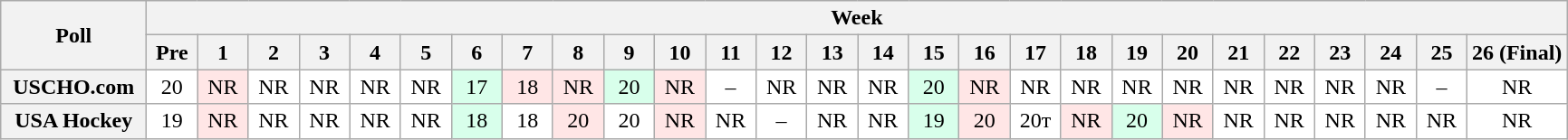<table class="wikitable" style="white-space:nowrap;">
<tr>
<th scope="col" width="100" rowspan="2">Poll</th>
<th colspan="28">Week</th>
</tr>
<tr>
<th scope="col" width="30">Pre</th>
<th scope="col" width="30">1</th>
<th scope="col" width="30">2</th>
<th scope="col" width="30">3</th>
<th scope="col" width="30">4</th>
<th scope="col" width="30">5</th>
<th scope="col" width="30">6</th>
<th scope="col" width="30">7</th>
<th scope="col" width="30">8</th>
<th scope="col" width="30">9</th>
<th scope="col" width="30">10</th>
<th scope="col" width="30">11</th>
<th scope="col" width="30">12</th>
<th scope="col" width="30">13</th>
<th scope="col" width="30">14</th>
<th scope="col" width="30">15</th>
<th scope="col" width="30">16</th>
<th scope="col" width="30">17</th>
<th scope="col" width="30">18</th>
<th scope="col" width="30">19</th>
<th scope="col" width="30">20</th>
<th scope="col" width="30">21</th>
<th scope="col" width="30">22</th>
<th scope="col" width="30">23</th>
<th scope="col" width="30">24</th>
<th scope="col" width="30">25</th>
<th scope="col" width="30">26 (Final)</th>
</tr>
<tr style="text-align:center;">
<th>USCHO.com</th>
<td bgcolor=FFFFFF>20</td>
<td bgcolor=FFE6E6>NR</td>
<td bgcolor=FFFFFF>NR</td>
<td bgcolor=FFFFFF>NR</td>
<td bgcolor=FFFFFF>NR</td>
<td bgcolor=FFFFFF>NR</td>
<td bgcolor=D8FFEB>17</td>
<td bgcolor=FFE6E6>18</td>
<td bgcolor=FFE6E6>NR</td>
<td bgcolor=D8FFEB>20</td>
<td bgcolor=FFE6E6>NR</td>
<td bgcolor=FFFFFF>–</td>
<td bgcolor=FFFFFF>NR</td>
<td bgcolor=FFFFFF>NR</td>
<td bgcolor=FFFFFF>NR</td>
<td bgcolor=D8FFEB>20</td>
<td bgcolor=FFE6E6>NR</td>
<td bgcolor=FFFFFF>NR</td>
<td bgcolor=FFFFFF>NR</td>
<td bgcolor=FFFFFF>NR</td>
<td bgcolor=FFFFFF>NR</td>
<td bgcolor=FFFFFF>NR</td>
<td bgcolor=FFFFFF>NR</td>
<td bgcolor=FFFFFF>NR</td>
<td bgcolor=FFFFFF>NR</td>
<td bgcolor=FFFFFF>–</td>
<td bgcolor=FFFFFF>NR</td>
</tr>
<tr style="text-align:center;">
<th>USA Hockey</th>
<td bgcolor=FFFFFF>19</td>
<td bgcolor=FFE6E6>NR</td>
<td bgcolor=FFFFFF>NR</td>
<td bgcolor=FFFFFF>NR</td>
<td bgcolor=FFFFFF>NR</td>
<td bgcolor=FFFFFF>NR</td>
<td bgcolor=D8FFEB>18</td>
<td bgcolor=FFFFFF>18</td>
<td bgcolor=FFE6E6>20</td>
<td bgcolor=FFFFFF>20</td>
<td bgcolor=FFE6E6>NR</td>
<td bgcolor=FFFFFF>NR</td>
<td bgcolor=FFFFFF>–</td>
<td bgcolor=FFFFFF>NR</td>
<td bgcolor=FFFFFF>NR</td>
<td bgcolor=D8FFEB>19</td>
<td bgcolor=FFE6E6>20</td>
<td bgcolor=FFFFFF>20т</td>
<td bgcolor=FFE6E6>NR</td>
<td bgcolor=D8FFEB>20</td>
<td bgcolor=FFE6E6>NR</td>
<td bgcolor=FFFFFF>NR</td>
<td bgcolor=FFFFFF>NR</td>
<td bgcolor=FFFFFF>NR</td>
<td bgcolor=FFFFFF>NR</td>
<td bgcolor=FFFFFF>NR</td>
<td bgcolor=FFFFFF>NR</td>
</tr>
</table>
